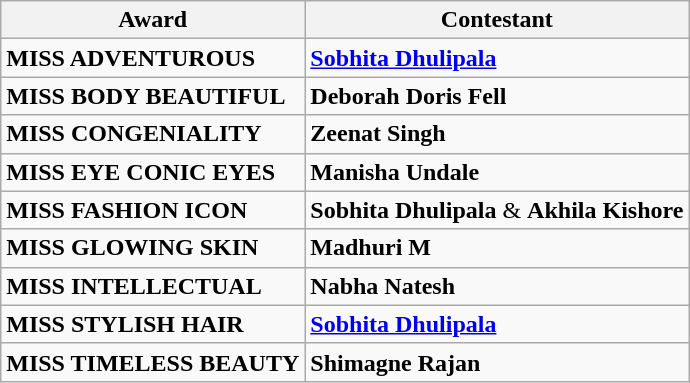<table class="wikitable">
<tr>
<th>Award</th>
<th>Contestant</th>
</tr>
<tr>
<td><strong>MISS ADVENTUROUS </strong></td>
<td><strong> <a href='#'>Sobhita Dhulipala</a> </strong></td>
</tr>
<tr>
<td><strong>MISS BODY BEAUTIFUL </strong></td>
<td><strong> Deborah Doris Fell </strong></td>
</tr>
<tr>
<td><strong>MISS CONGENIALITY  </strong></td>
<td><strong> Zeenat Singh </strong></td>
</tr>
<tr>
<td><strong>MISS EYE CONIC EYES </strong></td>
<td><strong>Manisha Undale </strong></td>
</tr>
<tr>
<td><strong>MISS FASHION ICON </strong></td>
<td><strong>Sobhita Dhulipala </strong>& <strong> Akhila Kishore </strong></td>
</tr>
<tr>
<td><strong>MISS GLOWING SKIN </strong></td>
<td><strong> Madhuri M </strong></td>
</tr>
<tr>
<td><strong>MISS INTELLECTUAL </strong></td>
<td><strong> Nabha Natesh</strong></td>
</tr>
<tr>
<td><strong>MISS STYLISH HAIR </strong></td>
<td><strong> <a href='#'>Sobhita Dhulipala</a></strong></td>
</tr>
<tr>
<td><strong>MISS TIMELESS BEAUTY </strong></td>
<td><strong>Shimagne Rajan </strong></td>
</tr>
</table>
